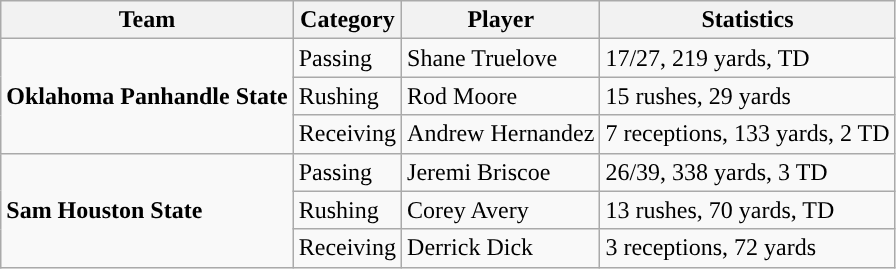<table class="wikitable" style="float: left;">
<tr>
<th>Team</th>
<th>Category</th>
<th>Player</th>
<th>Statistics</th>
</tr>
<tr>
<td rowspan=3><strong>Oklahoma Panhandle State</strong></td>
<td>Passing</td>
<td>Shane Truelove</td>
<td>17/27, 219 yards, TD</td>
</tr>
<tr>
<td>Rushing</td>
<td>Rod Moore</td>
<td>15 rushes, 29 yards</td>
</tr>
<tr>
<td>Receiving</td>
<td>Andrew Hernandez</td>
<td>7 receptions, 133 yards, 2 TD</td>
</tr>
<tr>
<td rowspan=3><strong>Sam Houston State</strong></td>
<td>Passing</td>
<td>Jeremi Briscoe</td>
<td>26/39, 338 yards, 3 TD</td>
</tr>
<tr>
<td>Rushing</td>
<td>Corey Avery</td>
<td>13 rushes, 70 yards, TD</td>
</tr>
<tr>
<td>Receiving</td>
<td>Derrick Dick</td>
<td>3 receptions, 72 yards</td>
</tr>
</table>
